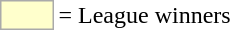<table>
<tr>
<td style="background-color:#ffffcc; border:1px solid #aaaaaa; width:2em;"></td>
<td>= League winners</td>
</tr>
</table>
